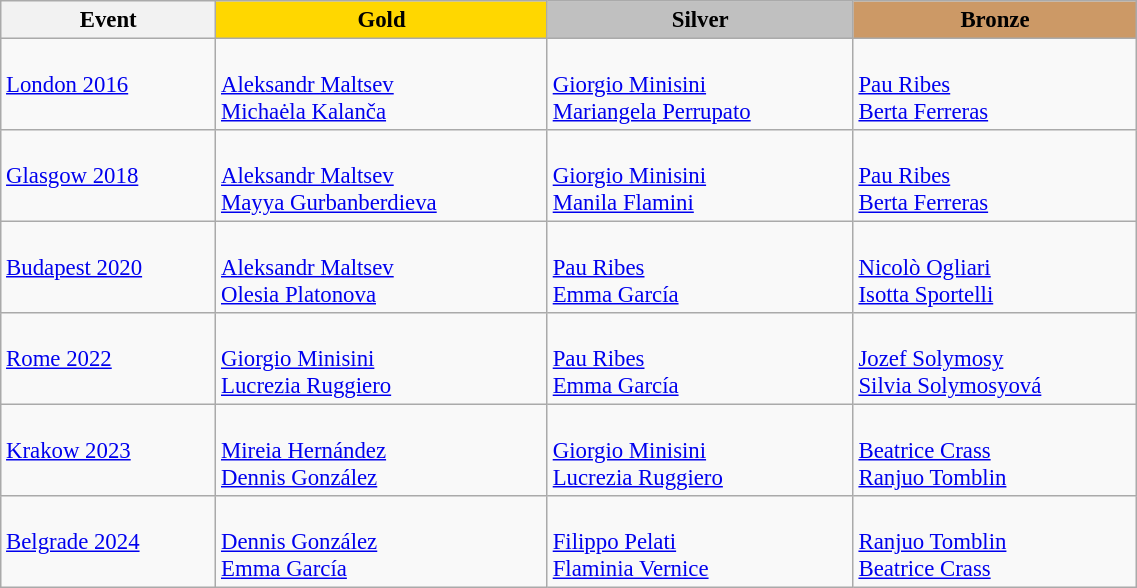<table class="wikitable" width=60% style="font-size:95%; text-align:left;">
<tr>
<th>Event</th>
<td align=center bgcolor=gold><strong>Gold</strong></td>
<td align=center bgcolor=silver><strong>Silver</strong></td>
<td align=center bgcolor=cc9966><strong>Bronze</strong></td>
</tr>
<tr ----bgcolor="#efefef">
<td><a href='#'>London 2016</a></td>
<td><br><a href='#'>Aleksandr Maltsev</a> <br> <a href='#'>Michaėla Kalanča</a></td>
<td><br><a href='#'>Giorgio Minisini</a> <br> <a href='#'>Mariangela Perrupato</a></td>
<td><br><a href='#'>Pau Ribes</a> <br> <a href='#'>Berta Ferreras</a></td>
</tr>
<tr>
<td><a href='#'>Glasgow 2018</a></td>
<td><br><a href='#'>Aleksandr Maltsev</a> <br> <a href='#'>Mayya Gurbanberdieva</a></td>
<td><br><a href='#'>Giorgio Minisini</a> <br> <a href='#'>Manila Flamini</a></td>
<td><br><a href='#'>Pau Ribes</a> <br> <a href='#'>Berta Ferreras</a></td>
</tr>
<tr>
<td><a href='#'>Budapest 2020</a></td>
<td><br><a href='#'>Aleksandr Maltsev</a> <br> <a href='#'>Olesia Platonova</a></td>
<td><br><a href='#'>Pau Ribes</a> <br> <a href='#'>Emma García</a></td>
<td><br><a href='#'>Nicolò Ogliari</a> <br> <a href='#'>Isotta Sportelli</a></td>
</tr>
<tr>
<td><a href='#'>Rome 2022</a></td>
<td><br><a href='#'>Giorgio Minisini</a> <br> <a href='#'>Lucrezia Ruggiero</a></td>
<td><br><a href='#'>Pau Ribes</a> <br> <a href='#'>Emma García</a></td>
<td><br><a href='#'>Jozef Solymosy</a> <br> <a href='#'>Silvia Solymosyová</a></td>
</tr>
<tr>
<td><a href='#'>Krakow 2023</a></td>
<td><br><a href='#'>Mireia Hernández</a><br><a href='#'>Dennis González</a></td>
<td><br><a href='#'>Giorgio Minisini</a><br><a href='#'>Lucrezia Ruggiero</a></td>
<td><br><a href='#'>Beatrice Crass</a><br><a href='#'>Ranjuo Tomblin</a></td>
</tr>
<tr>
<td><a href='#'>Belgrade 2024</a></td>
<td><br><a href='#'>Dennis González</a> <br> <a href='#'>Emma García</a></td>
<td><br><a href='#'>Filippo Pelati</a> <br> <a href='#'>Flaminia Vernice</a></td>
<td><br><a href='#'>Ranjuo Tomblin</a> <br> <a href='#'>Beatrice Crass</a></td>
</tr>
</table>
